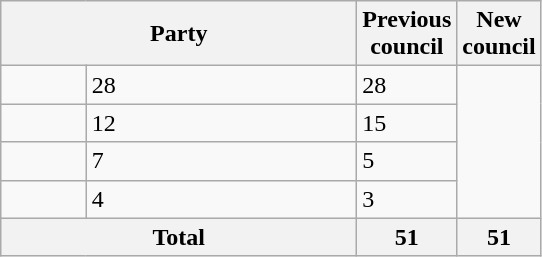<table class="wikitable">
<tr>
<th valign=centre colspan="2" style="width: 230px">Party</th>
<th valign=top style="width: 30px">Previous council</th>
<th valign=top style="width: 30px">New council</th>
</tr>
<tr>
<td></td>
<td>28</td>
<td>28</td>
</tr>
<tr>
<td></td>
<td>12</td>
<td>15</td>
</tr>
<tr>
<td></td>
<td>7</td>
<td>5</td>
</tr>
<tr>
<td></td>
<td>4</td>
<td>3</td>
</tr>
<tr>
<th colspan=2>Total</th>
<th style="text-align: center">51</th>
<th colspan=3>51</th>
</tr>
</table>
